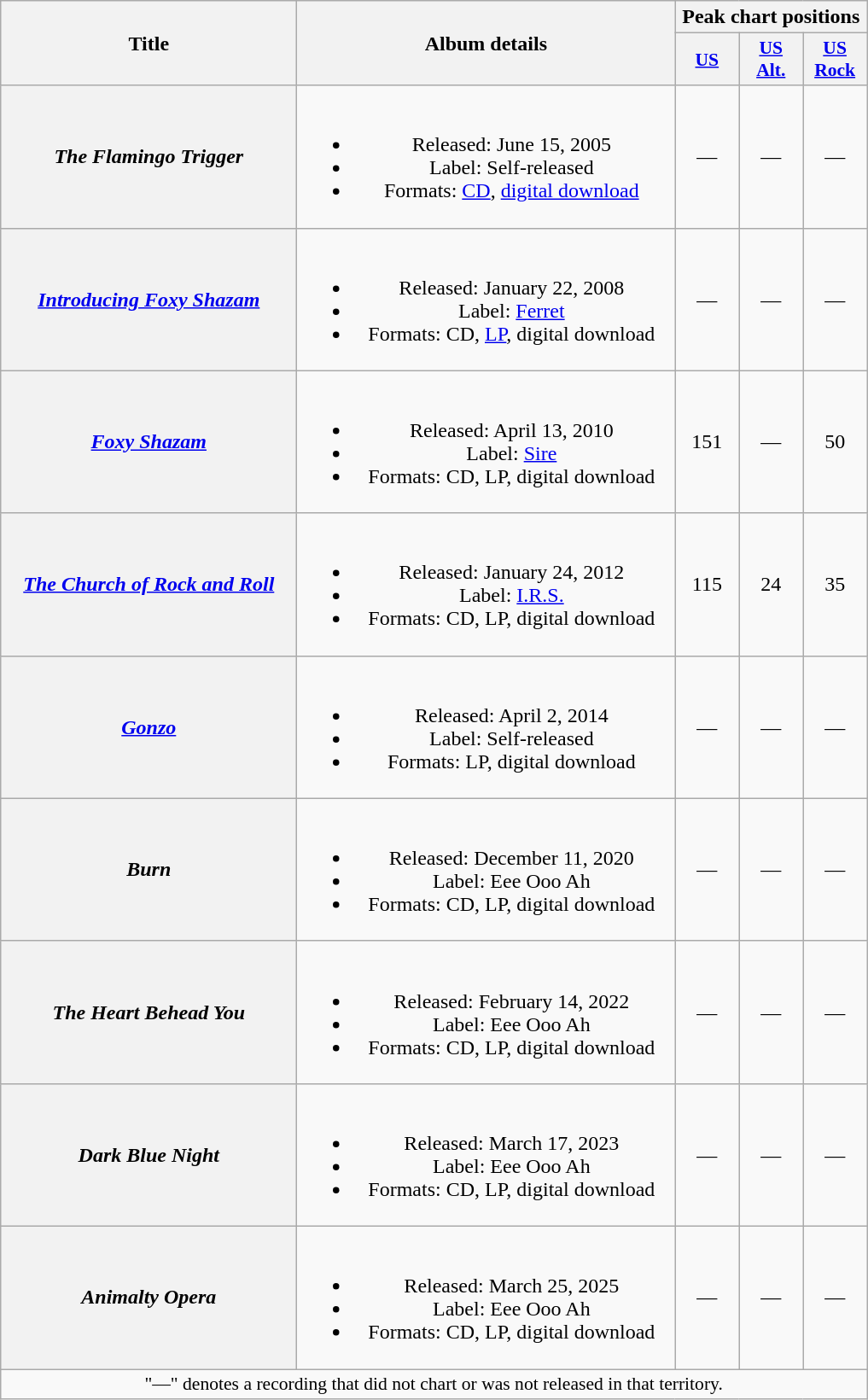<table class="wikitable plainrowheaders" style="text-align:center;">
<tr>
<th scope="col" rowspan="2" style="width:14em;">Title</th>
<th scope="col" rowspan="2" style="width:18em;">Album details</th>
<th scope="col" colspan="3">Peak chart positions</th>
</tr>
<tr>
<th scope="col" style="width:3em;font-size:90%;"><a href='#'>US</a><br></th>
<th scope="col" style="width:3em;font-size:90%;"><a href='#'>US<br>Alt.</a><br></th>
<th scope="col" style="width:3em;font-size:90%;"><a href='#'>US<br>Rock</a><br></th>
</tr>
<tr>
<th scope="row"><em>The Flamingo Trigger</em></th>
<td><br><ul><li>Released: June 15, 2005</li><li>Label: Self-released</li><li>Formats: <a href='#'>CD</a>, <a href='#'>digital download</a></li></ul></td>
<td>—</td>
<td>—</td>
<td>—</td>
</tr>
<tr>
<th scope="row"><em><a href='#'>Introducing Foxy Shazam</a></em></th>
<td><br><ul><li>Released: January 22, 2008</li><li>Label: <a href='#'>Ferret</a></li><li>Formats: CD, <a href='#'>LP</a>, digital download</li></ul></td>
<td>—</td>
<td>—</td>
<td>—</td>
</tr>
<tr>
<th scope="row"><em><a href='#'>Foxy Shazam</a></em></th>
<td><br><ul><li>Released: April 13, 2010</li><li>Label: <a href='#'>Sire</a></li><li>Formats: CD, LP, digital download</li></ul></td>
<td>151</td>
<td>—</td>
<td>50</td>
</tr>
<tr>
<th scope="row"><em><a href='#'>The Church of Rock and Roll</a></em></th>
<td><br><ul><li>Released: January 24, 2012</li><li>Label: <a href='#'>I.R.S.</a></li><li>Formats: CD, LP, digital download</li></ul></td>
<td>115</td>
<td>24</td>
<td>35</td>
</tr>
<tr>
<th scope="row"><em><a href='#'>Gonzo</a></em></th>
<td><br><ul><li>Released: April 2, 2014</li><li>Label: Self-released</li><li>Formats: LP, digital download</li></ul></td>
<td>—</td>
<td>—</td>
<td>—</td>
</tr>
<tr>
<th scope="row"><em>Burn</em></th>
<td><br><ul><li>Released: December 11, 2020</li><li>Label: Eee Ooo Ah</li><li>Formats: CD, LP, digital download</li></ul></td>
<td>—</td>
<td>—</td>
<td>—</td>
</tr>
<tr>
<th scope="row"><em>The Heart Behead You</em></th>
<td><br><ul><li>Released: February 14, 2022</li><li>Label: Eee Ooo Ah</li><li>Formats: CD, LP, digital download</li></ul></td>
<td>—</td>
<td>—</td>
<td>—</td>
</tr>
<tr>
<th scope="row"><em>Dark Blue Night</em></th>
<td><br><ul><li>Released: March 17, 2023</li><li>Label: Eee Ooo Ah</li><li>Formats: CD, LP, digital download</li></ul></td>
<td>—</td>
<td>—</td>
<td>—</td>
</tr>
<tr>
<th scope="row"><em>Animalty Opera</em></th>
<td><br><ul><li>Released: March 25, 2025</li><li>Label: Eee Ooo Ah</li><li>Formats: CD, LP, digital download</li></ul></td>
<td>—</td>
<td>—</td>
<td>—</td>
</tr>
<tr>
<td colspan="7" style="font-size:90%">"—" denotes a recording that did not chart or was not released in that territory.</td>
</tr>
</table>
